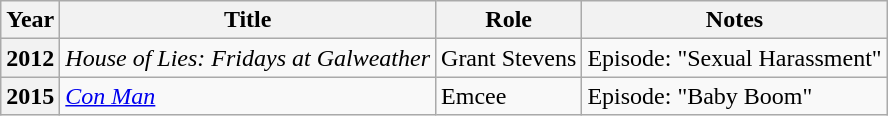<table class="wikitable plainrowheaders sortable">
<tr>
<th>Year</th>
<th>Title</th>
<th>Role</th>
<th class="unsortable">Notes</th>
</tr>
<tr>
<th scope="row">2012</th>
<td><em>House of Lies: Fridays at Galweather</em></td>
<td>Grant Stevens</td>
<td>Episode: "Sexual Harassment"</td>
</tr>
<tr>
<th scope="row">2015</th>
<td><em><a href='#'>Con Man</a></em></td>
<td>Emcee</td>
<td>Episode: "Baby Boom"</td>
</tr>
</table>
